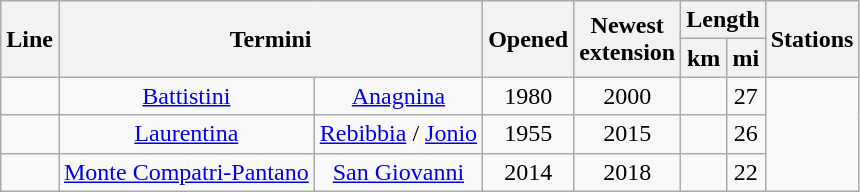<table class="wikitable" style="text-align:center">
<tr>
<th rowspan=2>Line</th>
<th colspan=2 rowspan=2>Termini</th>
<th rowspan=2>Opened</th>
<th rowspan=2>Newest<br> extension</th>
<th colspan=2>Length</th>
<th rowspan=2>Stations</th>
</tr>
<tr>
<th>km</th>
<th>mi</th>
</tr>
<tr>
<td></td>
<td><a href='#'>Battistini</a></td>
<td><a href='#'>Anagnina</a></td>
<td>1980</td>
<td>2000</td>
<td></td>
<td>27</td>
</tr>
<tr>
<td></td>
<td><a href='#'>Laurentina</a></td>
<td><a href='#'>Rebibbia</a> / <a href='#'>Jonio</a></td>
<td>1955</td>
<td>2015</td>
<td></td>
<td>26</td>
</tr>
<tr>
<td></td>
<td><a href='#'>Monte Compatri-Pantano</a></td>
<td><a href='#'>San Giovanni</a></td>
<td>2014</td>
<td>2018</td>
<td></td>
<td>22</td>
</tr>
</table>
